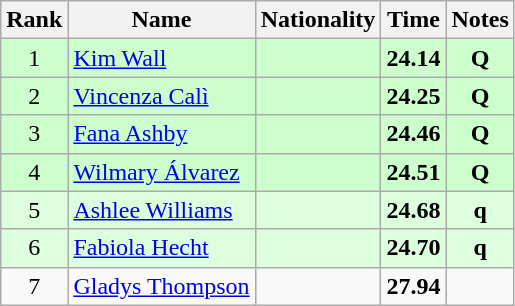<table class="wikitable sortable" style="text-align:center">
<tr>
<th>Rank</th>
<th>Name</th>
<th>Nationality</th>
<th>Time</th>
<th>Notes</th>
</tr>
<tr bgcolor=ccffcc>
<td>1</td>
<td align=left><a href='#'>Kim Wall</a></td>
<td align=left></td>
<td><strong>24.14</strong></td>
<td><strong>Q</strong></td>
</tr>
<tr bgcolor=ccffcc>
<td>2</td>
<td align=left><a href='#'>Vincenza Calì</a></td>
<td align=left></td>
<td><strong>24.25</strong></td>
<td><strong>Q</strong></td>
</tr>
<tr bgcolor=ccffcc>
<td>3</td>
<td align=left><a href='#'>Fana Ashby</a></td>
<td align=left></td>
<td><strong>24.46</strong></td>
<td><strong>Q</strong></td>
</tr>
<tr bgcolor=ccffcc>
<td>4</td>
<td align=left><a href='#'>Wilmary Álvarez</a></td>
<td align=left></td>
<td><strong>24.51</strong></td>
<td><strong>Q</strong></td>
</tr>
<tr bgcolor=ddffdd>
<td>5</td>
<td align=left><a href='#'>Ashlee Williams</a></td>
<td align=left></td>
<td><strong>24.68</strong></td>
<td><strong>q</strong></td>
</tr>
<tr bgcolor=ddffdd>
<td>6</td>
<td align=left><a href='#'>Fabiola Hecht</a></td>
<td align=left></td>
<td><strong>24.70</strong></td>
<td><strong>q</strong></td>
</tr>
<tr>
<td>7</td>
<td align=left><a href='#'>Gladys Thompson</a></td>
<td align=left></td>
<td><strong>27.94</strong></td>
<td></td>
</tr>
</table>
